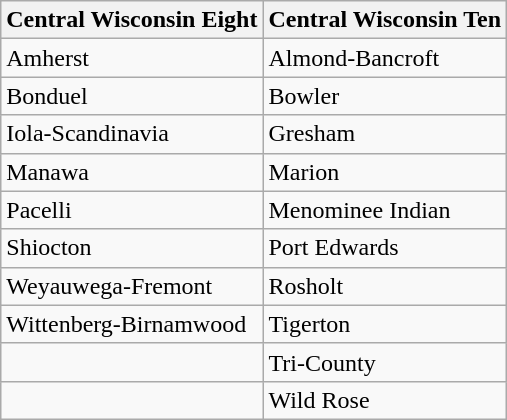<table class="wikitable">
<tr>
<th>Central Wisconsin Eight</th>
<th>Central Wisconsin Ten</th>
</tr>
<tr>
<td>Amherst</td>
<td>Almond-Bancroft</td>
</tr>
<tr>
<td>Bonduel</td>
<td>Bowler</td>
</tr>
<tr>
<td>Iola-Scandinavia</td>
<td>Gresham</td>
</tr>
<tr>
<td>Manawa</td>
<td>Marion</td>
</tr>
<tr>
<td>Pacelli</td>
<td>Menominee Indian</td>
</tr>
<tr>
<td>Shiocton</td>
<td>Port Edwards</td>
</tr>
<tr>
<td>Weyauwega-Fremont</td>
<td>Rosholt</td>
</tr>
<tr>
<td>Wittenberg-Birnamwood</td>
<td>Tigerton</td>
</tr>
<tr>
<td></td>
<td>Tri-County</td>
</tr>
<tr>
<td></td>
<td>Wild Rose</td>
</tr>
</table>
